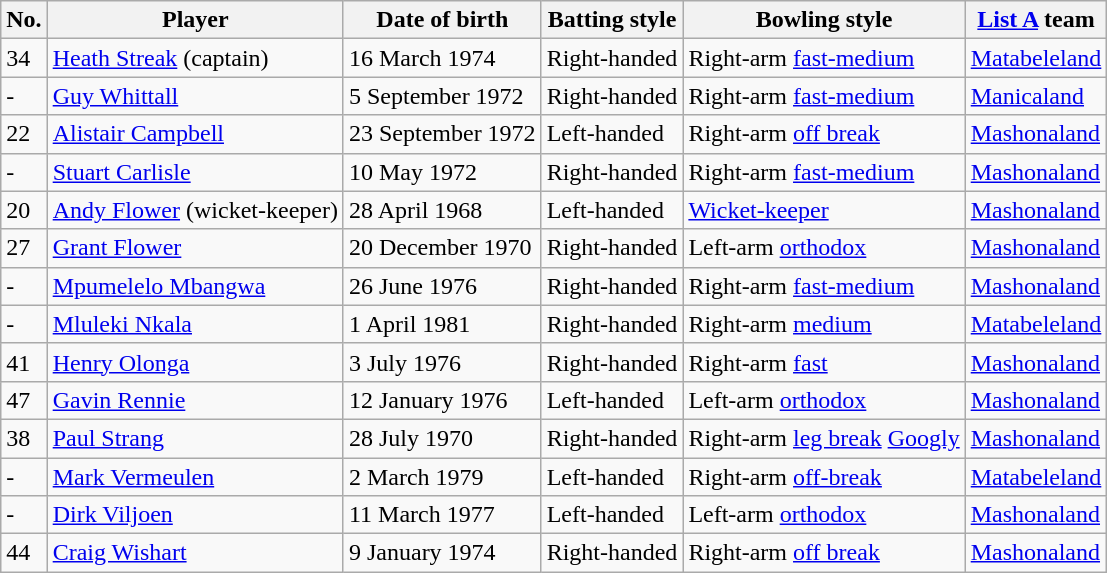<table class="wikitable">
<tr>
<th>No.</th>
<th>Player</th>
<th>Date of birth</th>
<th>Batting style</th>
<th>Bowling style</th>
<th><a href='#'>List A</a> team</th>
</tr>
<tr>
<td>34</td>
<td><a href='#'>Heath Streak</a> (captain)</td>
<td>16 March 1974</td>
<td>Right-handed</td>
<td>Right-arm <a href='#'>fast-medium</a></td>
<td><a href='#'>Matabeleland</a></td>
</tr>
<tr>
<td>-</td>
<td><a href='#'>Guy Whittall</a></td>
<td>5 September 1972</td>
<td>Right-handed</td>
<td>Right-arm <a href='#'>fast-medium</a></td>
<td><a href='#'>Manicaland</a></td>
</tr>
<tr>
<td>22</td>
<td><a href='#'>Alistair Campbell</a></td>
<td>23 September 1972</td>
<td>Left-handed</td>
<td>Right-arm <a href='#'>off break</a></td>
<td><a href='#'>Mashonaland</a></td>
</tr>
<tr>
<td>-</td>
<td><a href='#'>Stuart Carlisle</a></td>
<td>10 May 1972</td>
<td>Right-handed</td>
<td>Right-arm <a href='#'>fast-medium</a></td>
<td><a href='#'>Mashonaland</a></td>
</tr>
<tr>
<td>20</td>
<td><a href='#'>Andy Flower</a> (wicket-keeper)</td>
<td>28 April 1968</td>
<td>Left-handed</td>
<td><a href='#'>Wicket-keeper</a></td>
<td><a href='#'>Mashonaland</a></td>
</tr>
<tr>
<td>27</td>
<td><a href='#'>Grant Flower</a></td>
<td>20 December 1970</td>
<td>Right-handed</td>
<td>Left-arm <a href='#'>orthodox</a></td>
<td><a href='#'>Mashonaland</a></td>
</tr>
<tr>
<td>-</td>
<td><a href='#'>Mpumelelo Mbangwa</a></td>
<td>26 June 1976</td>
<td>Right-handed</td>
<td>Right-arm <a href='#'>fast-medium</a></td>
<td><a href='#'>Mashonaland</a></td>
</tr>
<tr>
<td>-</td>
<td><a href='#'>Mluleki Nkala</a></td>
<td>1 April 1981</td>
<td>Right-handed</td>
<td>Right-arm <a href='#'>medium</a></td>
<td><a href='#'>Matabeleland</a></td>
</tr>
<tr>
<td>41</td>
<td><a href='#'>Henry Olonga</a></td>
<td>3 July 1976</td>
<td>Right-handed</td>
<td>Right-arm <a href='#'>fast</a></td>
<td><a href='#'>Mashonaland</a></td>
</tr>
<tr>
<td>47</td>
<td><a href='#'>Gavin Rennie</a></td>
<td>12 January 1976</td>
<td>Left-handed</td>
<td>Left-arm <a href='#'>orthodox</a></td>
<td><a href='#'>Mashonaland</a></td>
</tr>
<tr>
<td>38</td>
<td><a href='#'>Paul Strang</a></td>
<td>28 July 1970</td>
<td>Right-handed</td>
<td>Right-arm <a href='#'>leg break</a> <a href='#'>Googly</a></td>
<td><a href='#'>Mashonaland</a></td>
</tr>
<tr>
<td>-</td>
<td><a href='#'>Mark Vermeulen</a></td>
<td>2 March 1979</td>
<td>Left-handed</td>
<td>Right-arm <a href='#'>off-break</a></td>
<td><a href='#'>Matabeleland</a></td>
</tr>
<tr>
<td>-</td>
<td><a href='#'>Dirk Viljoen</a></td>
<td>11 March 1977</td>
<td>Left-handed</td>
<td>Left-arm <a href='#'>orthodox</a></td>
<td><a href='#'>Mashonaland</a></td>
</tr>
<tr>
<td>44</td>
<td><a href='#'>Craig Wishart</a></td>
<td>9 January 1974</td>
<td>Right-handed</td>
<td>Right-arm <a href='#'>off break</a></td>
<td><a href='#'>Mashonaland</a></td>
</tr>
</table>
